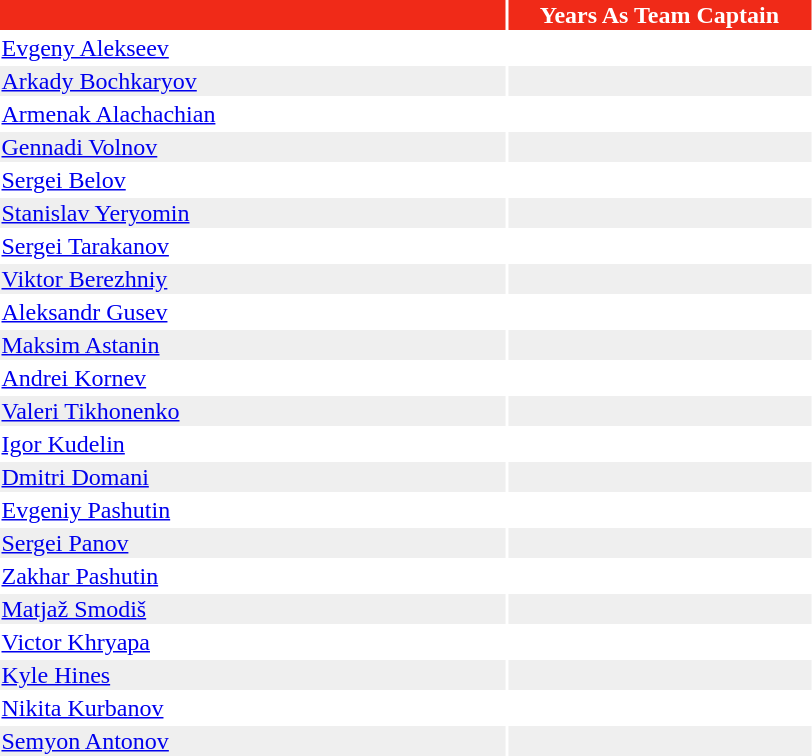<table>
<tr style="color:#FFFFFF; background:#F02A18;">
<th width="50%"><a href='#'></a></th>
<th width="30%">Years As Team Captain</th>
</tr>
<tr>
<td> <a href='#'>Evgeny Alekseev</a></td>
<td></td>
</tr>
<tr bgcolor="#EFEFEF">
<td> <a href='#'>Arkady Bochkaryov</a></td>
<td></td>
</tr>
<tr>
<td> <a href='#'>Armenak Alachachian</a></td>
<td></td>
</tr>
<tr bgcolor="#EFEFEF">
<td> <a href='#'>Gennadi Volnov</a></td>
<td></td>
</tr>
<tr>
<td> <a href='#'>Sergei Belov</a></td>
<td></td>
</tr>
<tr bgcolor="#EFEFEF">
<td> <a href='#'>Stanislav Yeryomin</a></td>
<td></td>
</tr>
<tr>
<td> <a href='#'>Sergei Tarakanov</a></td>
<td></td>
</tr>
<tr bgcolor="#EFEFEF">
<td> <a href='#'>Viktor Berezhniy</a></td>
<td></td>
</tr>
<tr>
<td> <a href='#'>Aleksandr Gusev</a></td>
<td></td>
</tr>
<tr bgcolor="#EFEFEF">
<td> <a href='#'>Maksim Astanin</a></td>
<td></td>
</tr>
<tr>
<td> <a href='#'>Andrei Kornev</a></td>
<td></td>
</tr>
<tr bgcolor="#EFEFEF">
<td> <a href='#'>Valeri Tikhonenko</a></td>
<td></td>
</tr>
<tr>
<td> <a href='#'>Igor Kudelin</a></td>
<td></td>
</tr>
<tr bgcolor="#EFEFEF">
<td> <a href='#'>Dmitri Domani</a></td>
<td></td>
</tr>
<tr>
<td> <a href='#'>Evgeniy Pashutin</a></td>
<td></td>
</tr>
<tr bgcolor="#EFEFEF">
<td> <a href='#'>Sergei Panov</a></td>
<td></td>
</tr>
<tr>
<td> <a href='#'>Zakhar Pashutin</a></td>
<td></td>
</tr>
<tr bgcolor="#EFEFEF">
<td> <a href='#'>Matjaž Smodiš</a></td>
<td></td>
</tr>
<tr>
<td> <a href='#'>Victor Khryapa</a></td>
<td></td>
</tr>
<tr bgcolor="#EFEFEF">
<td> <a href='#'>Kyle Hines</a></td>
<td></td>
</tr>
<tr>
<td> <a href='#'>Nikita Kurbanov</a></td>
<td></td>
</tr>
<tr bgcolor="#EFEFEF">
<td> <a href='#'>Semyon Antonov</a></td>
<td></td>
</tr>
</table>
